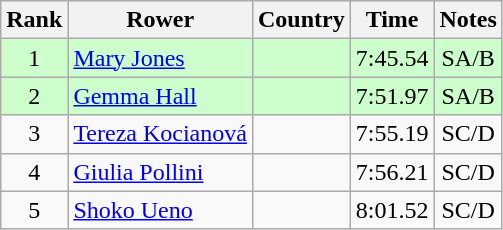<table class="wikitable" style="text-align:center">
<tr>
<th>Rank</th>
<th>Rower</th>
<th>Country</th>
<th>Time</th>
<th>Notes</th>
</tr>
<tr bgcolor=ccffcc>
<td>1</td>
<td align="left"><a href='#'>Mary Jones</a></td>
<td align="left"></td>
<td>7:45.54</td>
<td>SA/B</td>
</tr>
<tr bgcolor=ccffcc>
<td>2</td>
<td align="left"><a href='#'>Gemma Hall</a></td>
<td align="left"></td>
<td>7:51.97</td>
<td>SA/B</td>
</tr>
<tr>
<td>3</td>
<td align="left"><a href='#'>Tereza Kocianová</a></td>
<td align="left"></td>
<td>7:55.19</td>
<td>SC/D</td>
</tr>
<tr>
<td>4</td>
<td align="left"><a href='#'>Giulia Pollini</a></td>
<td align="left"></td>
<td>7:56.21</td>
<td>SC/D</td>
</tr>
<tr>
<td>5</td>
<td align="left"><a href='#'>Shoko Ueno</a></td>
<td align="left"></td>
<td>8:01.52</td>
<td>SC/D</td>
</tr>
</table>
